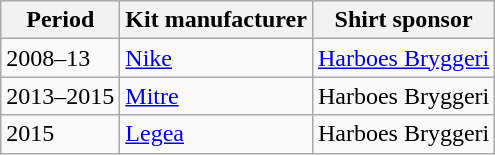<table class="wikitable sortable" style="text-align: left;">
<tr>
<th>Period</th>
<th>Kit manufacturer</th>
<th>Shirt sponsor</th>
</tr>
<tr>
<td>2008–13</td>
<td><a href='#'>Nike</a></td>
<td><a href='#'>Harboes Bryggeri</a></td>
</tr>
<tr>
<td>2013–2015</td>
<td><a href='#'>Mitre</a></td>
<td>Harboes Bryggeri</td>
</tr>
<tr>
<td>2015</td>
<td><a href='#'>Legea</a></td>
<td>Harboes Bryggeri</td>
</tr>
</table>
